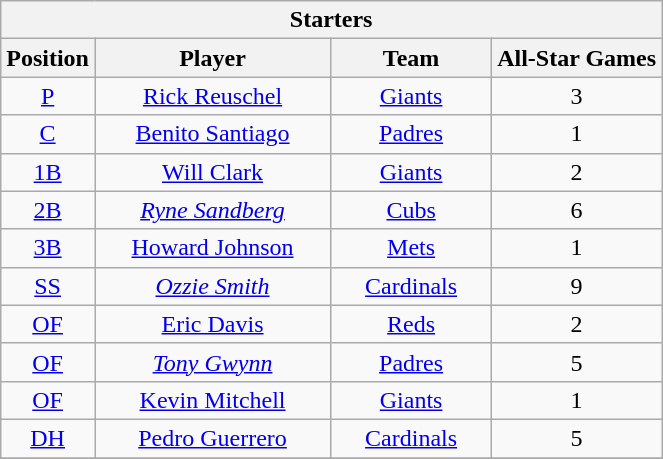<table class="wikitable" style="font-size: 100%; text-align:center;">
<tr>
<th colspan="4">Starters</th>
</tr>
<tr>
<th>Position</th>
<th width="150">Player</th>
<th width="100">Team</th>
<th>All-Star Games</th>
</tr>
<tr>
<td><a href='#'>P</a></td>
<td><a href='#'>Rick Reuschel</a></td>
<td><a href='#'>Giants</a></td>
<td>3</td>
</tr>
<tr>
<td><a href='#'>C</a></td>
<td><a href='#'>Benito Santiago</a></td>
<td><a href='#'>Padres</a></td>
<td>1</td>
</tr>
<tr>
<td><a href='#'>1B</a></td>
<td><a href='#'>Will Clark</a></td>
<td><a href='#'>Giants</a></td>
<td>2</td>
</tr>
<tr>
<td><a href='#'>2B</a></td>
<td><em><a href='#'>Ryne Sandberg</a></em></td>
<td><a href='#'>Cubs</a></td>
<td>6</td>
</tr>
<tr>
<td><a href='#'>3B</a></td>
<td><a href='#'>Howard Johnson</a></td>
<td><a href='#'>Mets</a></td>
<td>1</td>
</tr>
<tr>
<td><a href='#'>SS</a></td>
<td><em><a href='#'>Ozzie Smith</a></em></td>
<td><a href='#'>Cardinals</a></td>
<td>9</td>
</tr>
<tr>
<td><a href='#'>OF</a></td>
<td><a href='#'>Eric Davis</a></td>
<td><a href='#'>Reds</a></td>
<td>2</td>
</tr>
<tr>
<td><a href='#'>OF</a></td>
<td><em><a href='#'>Tony Gwynn</a></em></td>
<td><a href='#'>Padres</a></td>
<td>5</td>
</tr>
<tr>
<td><a href='#'>OF</a></td>
<td><a href='#'>Kevin Mitchell</a></td>
<td><a href='#'>Giants</a></td>
<td>1</td>
</tr>
<tr>
<td><a href='#'>DH</a></td>
<td><a href='#'>Pedro Guerrero</a></td>
<td><a href='#'>Cardinals</a></td>
<td>5</td>
</tr>
<tr>
</tr>
</table>
